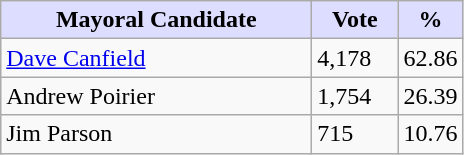<table class="wikitable">
<tr>
<th style="background:#ddf; width:200px;">Mayoral Candidate</th>
<th style="background:#ddf; width:50px;">Vote</th>
<th style="background:#ddf; width:30px;">%</th>
</tr>
<tr>
<td><a href='#'>Dave Canfield</a></td>
<td>4,178</td>
<td>62.86</td>
</tr>
<tr>
<td>Andrew Poirier</td>
<td>1,754</td>
<td>26.39</td>
</tr>
<tr>
<td>Jim Parson</td>
<td>715</td>
<td>10.76</td>
</tr>
</table>
